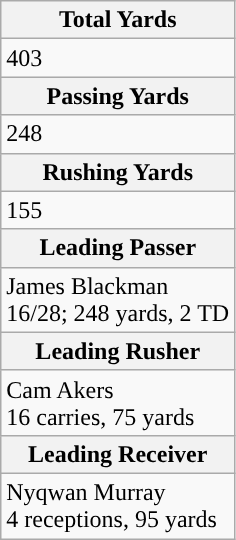<table class="wikitable">
<tr>
<th>Total Yards</th>
</tr>
<tr>
<td>403</td>
</tr>
<tr>
<th>Passing Yards</th>
</tr>
<tr>
<td>248</td>
</tr>
<tr>
<th>Rushing Yards</th>
</tr>
<tr>
<td>155</td>
</tr>
<tr>
<th>Leading Passer</th>
</tr>
<tr>
<td>James Blackman<br>16/28; 248 yards, 2 TD</td>
</tr>
<tr>
<th>Leading Rusher</th>
</tr>
<tr>
<td>Cam Akers<br>16 carries, 75 yards</td>
</tr>
<tr>
<th>Leading Receiver</th>
</tr>
<tr>
<td>Nyqwan Murray<br>4 receptions, 95 yards</td>
</tr>
</table>
